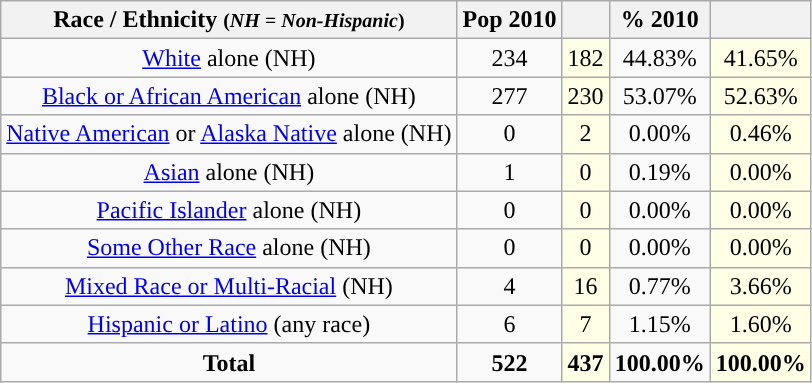<table class="wikitable" style="text-align:center;">
<tr>
<th>Race / Ethnicity <small>(<em>NH = Non-Hispanic</em>)</small></th>
<th>Pop 2010</th>
<th></th>
<th>% 2010</th>
<th></th>
</tr>
<tr>
<td><a href='#'>White</a> alone (NH)</td>
<td>234</td>
<td style='background: #ffffe6;'>182</td>
<td>44.83%</td>
<td style='background: #ffffe6;'>41.65%</td>
</tr>
<tr>
<td><a href='#'>Black or African American</a> alone (NH)</td>
<td>277</td>
<td style='background: #ffffe6;'>230</td>
<td>53.07%</td>
<td style='background: #ffffe6;'>52.63%</td>
</tr>
<tr>
<td><a href='#'>Native American</a> or <a href='#'>Alaska Native</a> alone (NH)</td>
<td>0</td>
<td style='background: #ffffe6;'>2</td>
<td>0.00%</td>
<td style='background: #ffffe6;'>0.46%</td>
</tr>
<tr>
<td><a href='#'>Asian</a> alone (NH)</td>
<td>1</td>
<td style='background: #ffffe6;'>0</td>
<td>0.19%</td>
<td style='background: #ffffe6;'>0.00%</td>
</tr>
<tr>
<td><a href='#'>Pacific Islander</a> alone (NH)</td>
<td>0</td>
<td style='background: #ffffe6;'>0</td>
<td>0.00%</td>
<td style='background: #ffffe6;'>0.00%</td>
</tr>
<tr>
<td><a href='#'>Some Other Race</a> alone (NH)</td>
<td>0</td>
<td style='background: #ffffe6;'>0</td>
<td>0.00%</td>
<td style='background: #ffffe6;'>0.00%</td>
</tr>
<tr>
<td><a href='#'>Mixed Race or Multi-Racial</a> (NH)</td>
<td>4</td>
<td style='background: #ffffe6;'>16</td>
<td>0.77%</td>
<td style='background: #ffffe6;'>3.66%</td>
</tr>
<tr>
<td><a href='#'>Hispanic or Latino</a> (any race)</td>
<td>6</td>
<td style='background: #ffffe6;'>7</td>
<td>1.15%</td>
<td style='background: #ffffe6;'>1.60%</td>
</tr>
<tr>
<td><strong>Total</strong></td>
<td><strong>522</strong></td>
<td style='background: #ffffe6;'><strong>437</strong></td>
<td><strong>100.00%</strong></td>
<td style='background: #ffffe6;'><strong>100.00%</strong></td>
</tr>
</table>
